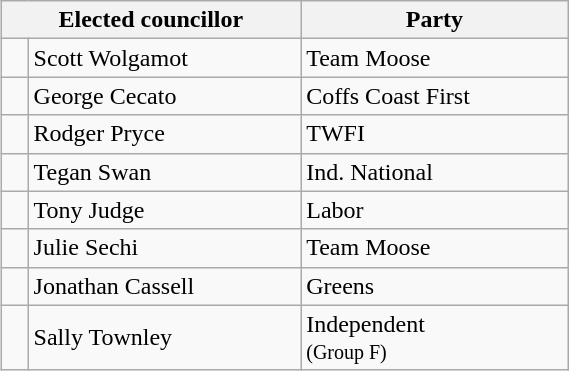<table class="wikitable" style="float:right;clear:right;width:30%">
<tr>
<th colspan="2">Elected councillor</th>
<th>Party</th>
</tr>
<tr>
<td> </td>
<td>Scott Wolgamot</td>
<td>Team Moose</td>
</tr>
<tr>
<td> </td>
<td>George Cecato</td>
<td>Coffs Coast First</td>
</tr>
<tr>
<td> </td>
<td>Rodger Pryce</td>
<td>TWFI</td>
</tr>
<tr>
<td> </td>
<td>Tegan Swan</td>
<td>Ind. National</td>
</tr>
<tr>
<td> </td>
<td>Tony Judge</td>
<td>Labor</td>
</tr>
<tr>
<td> </td>
<td>Julie Sechi</td>
<td>Team Moose</td>
</tr>
<tr>
<td> </td>
<td>Jonathan Cassell</td>
<td>Greens</td>
</tr>
<tr>
<td> </td>
<td>Sally Townley</td>
<td>Independent <br> <small> (Group F) </small></td>
</tr>
</table>
